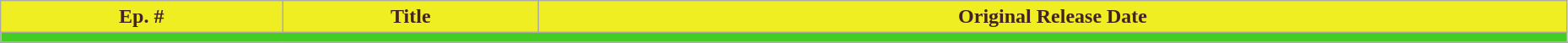<table class="wikitable plainrowheaders" width="98%">
<tr>
<th style="background: #EEEE22; color: #442222">Ep. #</th>
<th style="background: #EEEE22; color: #442222">Title</th>
<th style="background: #EEEE22; color: #442222">Original Release Date</th>
</tr>
<tr>
<td colspan="7" bgcolor="#44CC22"></td>
</tr>
<tr>
</tr>
</table>
